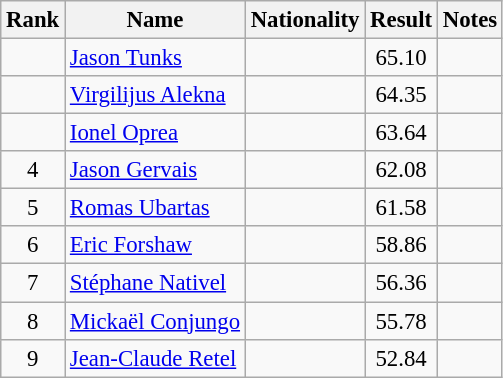<table class="wikitable sortable" style="text-align:center;font-size:95%">
<tr>
<th>Rank</th>
<th>Name</th>
<th>Nationality</th>
<th>Result</th>
<th>Notes</th>
</tr>
<tr>
<td></td>
<td align=left><a href='#'>Jason Tunks</a></td>
<td align=left></td>
<td>65.10</td>
<td></td>
</tr>
<tr>
<td></td>
<td align=left><a href='#'>Virgilijus Alekna</a></td>
<td align=left></td>
<td>64.35</td>
<td></td>
</tr>
<tr>
<td></td>
<td align=left><a href='#'>Ionel Oprea</a></td>
<td align=left></td>
<td>63.64</td>
<td></td>
</tr>
<tr>
<td>4</td>
<td align=left><a href='#'>Jason Gervais</a></td>
<td align=left></td>
<td>62.08</td>
<td></td>
</tr>
<tr>
<td>5</td>
<td align=left><a href='#'>Romas Ubartas</a></td>
<td align=left></td>
<td>61.58</td>
<td></td>
</tr>
<tr>
<td>6</td>
<td align=left><a href='#'>Eric Forshaw</a></td>
<td align=left></td>
<td>58.86</td>
<td></td>
</tr>
<tr>
<td>7</td>
<td align=left><a href='#'>Stéphane Nativel</a></td>
<td align=left></td>
<td>56.36</td>
<td></td>
</tr>
<tr>
<td>8</td>
<td align=left><a href='#'>Mickaël Conjungo</a></td>
<td align=left></td>
<td>55.78</td>
<td></td>
</tr>
<tr>
<td>9</td>
<td align=left><a href='#'>Jean-Claude Retel</a></td>
<td align=left></td>
<td>52.84</td>
<td></td>
</tr>
</table>
